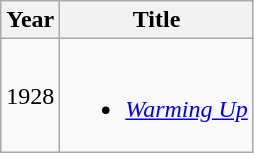<table class="wikitable sortable">
<tr>
<th>Year</th>
<th>Title</th>
</tr>
<tr>
<td>1928</td>
<td><br><ul><li><em><a href='#'>Warming Up</a></em></li></ul></td>
</tr>
</table>
